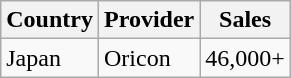<table class="wikitable">
<tr>
<th>Country</th>
<th>Provider</th>
<th>Sales</th>
</tr>
<tr>
<td>Japan</td>
<td>Oricon</td>
<td style="text-align:center;">46,000+</td>
</tr>
</table>
